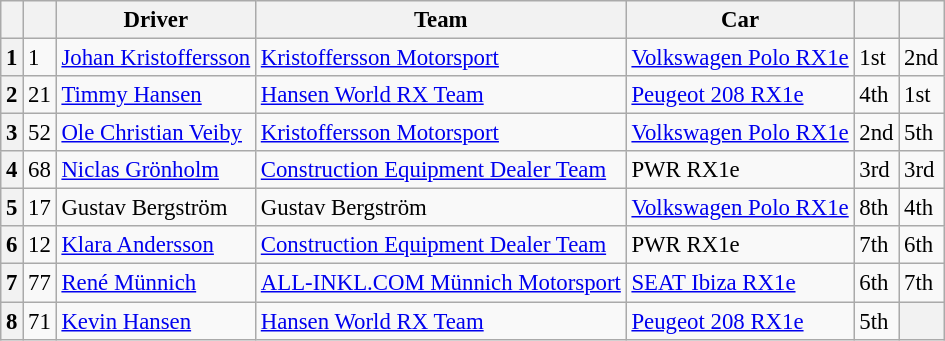<table class="wikitable" style="font-size:95%">
<tr>
<th></th>
<th></th>
<th>Driver</th>
<th>Team</th>
<th>Car</th>
<th></th>
<th></th>
</tr>
<tr>
<th>1</th>
<td>1</td>
<td> <a href='#'>Johan Kristoffersson</a></td>
<td><a href='#'>Kristoffersson Motorsport</a></td>
<td><a href='#'>Volkswagen Polo RX1e</a></td>
<td>1st</td>
<td>2nd</td>
</tr>
<tr>
<th>2</th>
<td>21</td>
<td> <a href='#'>Timmy Hansen</a></td>
<td><a href='#'>Hansen World RX Team</a></td>
<td><a href='#'>Peugeot 208 RX1e</a></td>
<td>4th</td>
<td>1st</td>
</tr>
<tr>
<th>3</th>
<td>52</td>
<td> <a href='#'>Ole Christian Veiby</a></td>
<td><a href='#'>Kristoffersson Motorsport</a></td>
<td><a href='#'>Volkswagen Polo RX1e</a></td>
<td>2nd</td>
<td>5th</td>
</tr>
<tr>
<th>4</th>
<td>68</td>
<td> <a href='#'>Niclas Grönholm</a></td>
<td><a href='#'>Construction Equipment Dealer Team</a></td>
<td>PWR RX1e</td>
<td>3rd</td>
<td>3rd</td>
</tr>
<tr>
<th>5</th>
<td>17</td>
<td> Gustav Bergström</td>
<td>Gustav Bergström</td>
<td><a href='#'>Volkswagen Polo RX1e</a></td>
<td>8th</td>
<td>4th</td>
</tr>
<tr>
<th>6</th>
<td>12</td>
<td> <a href='#'>Klara Andersson</a></td>
<td><a href='#'>Construction Equipment Dealer Team</a></td>
<td>PWR RX1e</td>
<td>7th</td>
<td>6th</td>
</tr>
<tr>
<th>7</th>
<td>77</td>
<td> <a href='#'>René Münnich</a></td>
<td><a href='#'>ALL-INKL.COM Münnich Motorsport</a></td>
<td><a href='#'>SEAT Ibiza RX1e</a></td>
<td>6th</td>
<td>7th</td>
</tr>
<tr>
<th>8</th>
<td>71</td>
<td> <a href='#'>Kevin Hansen</a></td>
<td><a href='#'>Hansen World RX Team</a></td>
<td><a href='#'>Peugeot 208 RX1e</a></td>
<td>5th</td>
<th><strong></strong></th>
</tr>
</table>
